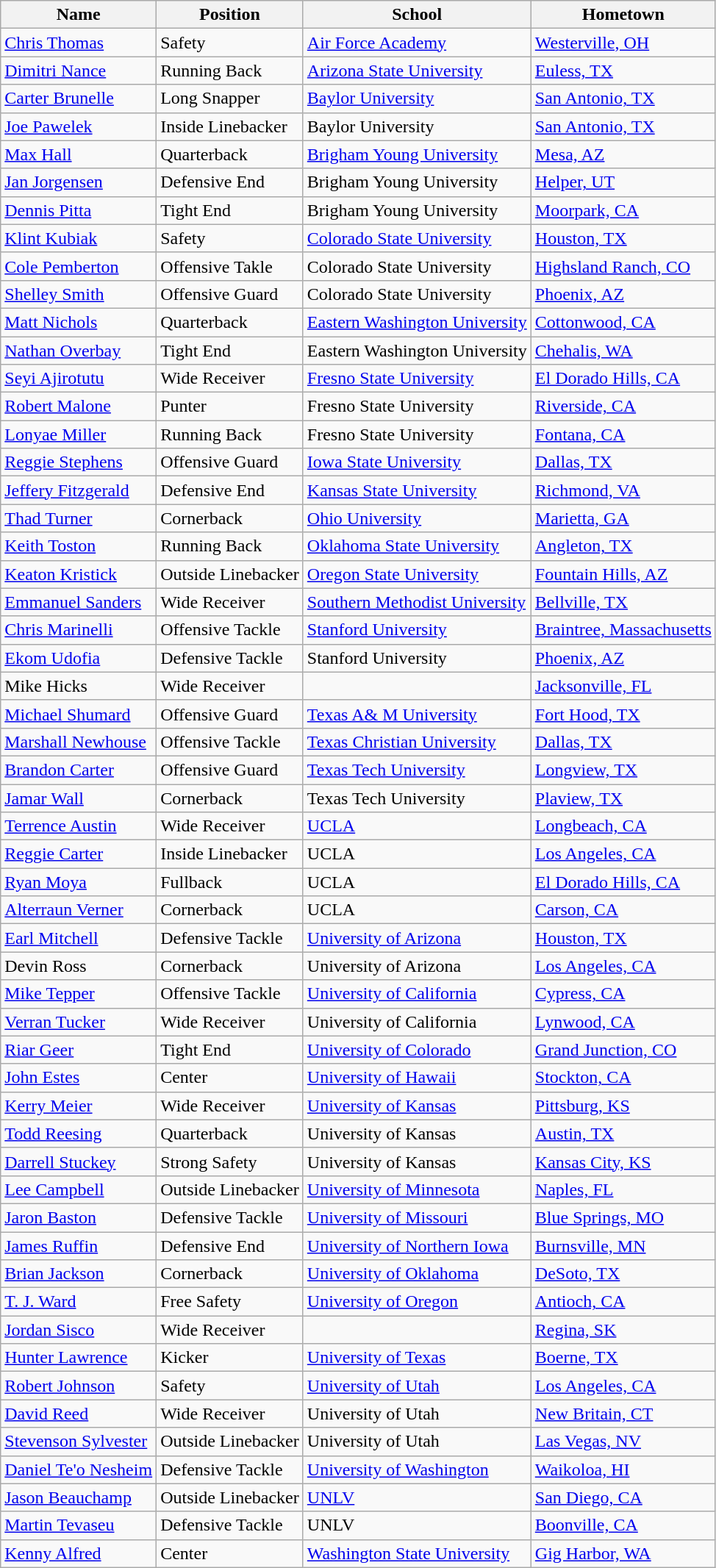<table class="wikitable">
<tr>
<th>Name</th>
<th>Position</th>
<th>School</th>
<th>Hometown</th>
</tr>
<tr>
<td><a href='#'>Chris Thomas</a></td>
<td>Safety</td>
<td><a href='#'>Air Force Academy</a></td>
<td><a href='#'>Westerville, OH</a></td>
</tr>
<tr>
<td><a href='#'>Dimitri Nance</a></td>
<td>Running Back</td>
<td><a href='#'>Arizona State University</a></td>
<td><a href='#'>Euless, TX</a></td>
</tr>
<tr>
<td><a href='#'>Carter Brunelle</a></td>
<td>Long Snapper</td>
<td><a href='#'>Baylor University</a></td>
<td><a href='#'>San Antonio, TX</a></td>
</tr>
<tr>
<td><a href='#'>Joe Pawelek</a></td>
<td>Inside Linebacker</td>
<td>Baylor University</td>
<td><a href='#'>San Antonio, TX</a></td>
</tr>
<tr>
<td><a href='#'>Max Hall</a></td>
<td>Quarterback</td>
<td><a href='#'>Brigham Young University</a></td>
<td><a href='#'>Mesa, AZ</a></td>
</tr>
<tr>
<td><a href='#'>Jan Jorgensen</a></td>
<td>Defensive End</td>
<td>Brigham Young University</td>
<td><a href='#'>Helper, UT</a></td>
</tr>
<tr>
<td><a href='#'>Dennis Pitta</a></td>
<td>Tight End</td>
<td>Brigham Young University</td>
<td><a href='#'>Moorpark, CA</a></td>
</tr>
<tr>
<td><a href='#'>Klint Kubiak</a></td>
<td>Safety</td>
<td><a href='#'>Colorado State University</a></td>
<td><a href='#'>Houston, TX</a></td>
</tr>
<tr>
<td><a href='#'>Cole Pemberton</a></td>
<td>Offensive Takle</td>
<td>Colorado State University</td>
<td><a href='#'>Highsland Ranch, CO</a></td>
</tr>
<tr>
<td><a href='#'>Shelley Smith</a></td>
<td>Offensive Guard</td>
<td>Colorado State University</td>
<td><a href='#'>Phoenix, AZ</a></td>
</tr>
<tr>
<td><a href='#'>Matt Nichols</a></td>
<td>Quarterback</td>
<td><a href='#'>Eastern Washington University</a></td>
<td><a href='#'>Cottonwood, CA</a></td>
</tr>
<tr>
<td><a href='#'>Nathan Overbay</a></td>
<td>Tight End</td>
<td>Eastern Washington University</td>
<td><a href='#'>Chehalis, WA</a></td>
</tr>
<tr>
<td><a href='#'>Seyi Ajirotutu</a></td>
<td>Wide Receiver</td>
<td><a href='#'>Fresno State University</a></td>
<td><a href='#'>El Dorado Hills, CA</a></td>
</tr>
<tr>
<td><a href='#'>Robert Malone</a></td>
<td>Punter</td>
<td>Fresno State University</td>
<td><a href='#'>Riverside, CA</a></td>
</tr>
<tr>
<td><a href='#'>Lonyae Miller</a></td>
<td>Running Back</td>
<td>Fresno State University</td>
<td><a href='#'>Fontana, CA</a></td>
</tr>
<tr>
<td><a href='#'>Reggie Stephens</a></td>
<td>Offensive Guard</td>
<td><a href='#'>Iowa State University</a></td>
<td><a href='#'>Dallas, TX</a></td>
</tr>
<tr>
<td><a href='#'>Jeffery Fitzgerald</a></td>
<td>Defensive End</td>
<td><a href='#'>Kansas State University</a></td>
<td><a href='#'>Richmond, VA</a></td>
</tr>
<tr>
<td><a href='#'>Thad Turner</a></td>
<td>Cornerback</td>
<td><a href='#'>Ohio University</a></td>
<td><a href='#'>Marietta, GA</a></td>
</tr>
<tr>
<td><a href='#'>Keith Toston</a></td>
<td>Running Back</td>
<td><a href='#'>Oklahoma State University</a></td>
<td><a href='#'>Angleton, TX</a></td>
</tr>
<tr>
<td><a href='#'>Keaton Kristick</a></td>
<td>Outside Linebacker</td>
<td><a href='#'>Oregon State University</a></td>
<td><a href='#'>Fountain Hills, AZ</a></td>
</tr>
<tr>
<td><a href='#'>Emmanuel Sanders</a></td>
<td>Wide Receiver</td>
<td><a href='#'>Southern Methodist University</a></td>
<td><a href='#'>Bellville, TX</a></td>
</tr>
<tr>
<td><a href='#'>Chris Marinelli</a></td>
<td>Offensive Tackle</td>
<td><a href='#'>Stanford University</a></td>
<td><a href='#'>Braintree, Massachusetts</a></td>
</tr>
<tr>
<td><a href='#'>Ekom Udofia</a></td>
<td>Defensive Tackle</td>
<td>Stanford University</td>
<td><a href='#'>Phoenix, AZ</a></td>
</tr>
<tr>
<td>Mike Hicks</td>
<td>Wide Receiver</td>
<td></td>
<td><a href='#'>Jacksonville, FL</a></td>
</tr>
<tr>
<td><a href='#'>Michael Shumard</a></td>
<td>Offensive Guard</td>
<td><a href='#'>Texas A& M University</a></td>
<td><a href='#'>Fort Hood, TX</a></td>
</tr>
<tr>
<td><a href='#'>Marshall Newhouse</a></td>
<td>Offensive Tackle</td>
<td><a href='#'>Texas Christian University</a></td>
<td><a href='#'>Dallas, TX</a></td>
</tr>
<tr>
<td><a href='#'>Brandon Carter</a></td>
<td>Offensive Guard</td>
<td><a href='#'>Texas Tech University</a></td>
<td><a href='#'>Longview, TX</a></td>
</tr>
<tr>
<td><a href='#'>Jamar Wall</a></td>
<td>Cornerback</td>
<td>Texas Tech University</td>
<td><a href='#'>Plaview, TX</a></td>
</tr>
<tr>
<td><a href='#'>Terrence Austin</a></td>
<td>Wide Receiver</td>
<td><a href='#'>UCLA</a></td>
<td><a href='#'>Longbeach, CA</a></td>
</tr>
<tr>
<td><a href='#'>Reggie Carter</a></td>
<td>Inside Linebacker</td>
<td>UCLA</td>
<td><a href='#'>Los Angeles, CA</a></td>
</tr>
<tr>
<td><a href='#'>Ryan Moya</a></td>
<td>Fullback</td>
<td>UCLA</td>
<td><a href='#'>El Dorado Hills, CA</a></td>
</tr>
<tr>
<td><a href='#'>Alterraun Verner</a></td>
<td>Cornerback</td>
<td>UCLA</td>
<td><a href='#'>Carson, CA</a></td>
</tr>
<tr>
<td><a href='#'>Earl Mitchell</a></td>
<td>Defensive Tackle</td>
<td><a href='#'>University of Arizona</a></td>
<td><a href='#'>Houston, TX</a></td>
</tr>
<tr>
<td>Devin Ross</td>
<td>Cornerback</td>
<td>University of Arizona</td>
<td><a href='#'>Los Angeles, CA</a></td>
</tr>
<tr>
<td><a href='#'>Mike Tepper</a></td>
<td>Offensive Tackle</td>
<td><a href='#'>University of California</a></td>
<td><a href='#'>Cypress, CA</a></td>
</tr>
<tr>
<td><a href='#'>Verran Tucker</a></td>
<td>Wide Receiver</td>
<td>University of California</td>
<td><a href='#'>Lynwood, CA</a></td>
</tr>
<tr>
<td><a href='#'>Riar Geer</a></td>
<td>Tight End</td>
<td><a href='#'>University of Colorado</a></td>
<td><a href='#'>Grand Junction, CO</a></td>
</tr>
<tr>
<td><a href='#'>John Estes</a></td>
<td>Center</td>
<td><a href='#'>University of Hawaii</a></td>
<td><a href='#'>Stockton, CA</a></td>
</tr>
<tr>
<td><a href='#'>Kerry Meier</a></td>
<td>Wide Receiver</td>
<td><a href='#'>University of Kansas</a></td>
<td><a href='#'>Pittsburg, KS</a></td>
</tr>
<tr>
<td><a href='#'>Todd Reesing</a></td>
<td>Quarterback</td>
<td>University of Kansas</td>
<td><a href='#'>Austin, TX</a></td>
</tr>
<tr>
<td><a href='#'>Darrell Stuckey</a></td>
<td>Strong Safety</td>
<td>University of Kansas</td>
<td><a href='#'>Kansas City, KS</a></td>
</tr>
<tr>
<td><a href='#'>Lee Campbell</a></td>
<td>Outside Linebacker</td>
<td><a href='#'>University of Minnesota</a></td>
<td><a href='#'>Naples, FL</a></td>
</tr>
<tr>
<td><a href='#'>Jaron Baston</a></td>
<td>Defensive Tackle</td>
<td><a href='#'>University of Missouri</a></td>
<td><a href='#'>Blue Springs, MO</a></td>
</tr>
<tr>
<td><a href='#'>James Ruffin</a></td>
<td>Defensive End</td>
<td><a href='#'>University of Northern Iowa</a></td>
<td><a href='#'>Burnsville, MN</a></td>
</tr>
<tr>
<td><a href='#'>Brian Jackson</a></td>
<td>Cornerback</td>
<td><a href='#'>University of Oklahoma</a></td>
<td><a href='#'>DeSoto, TX</a></td>
</tr>
<tr>
<td><a href='#'>T. J. Ward</a></td>
<td>Free Safety</td>
<td><a href='#'>University of Oregon</a></td>
<td><a href='#'>Antioch, CA</a></td>
</tr>
<tr>
<td><a href='#'>Jordan Sisco</a></td>
<td>Wide Receiver</td>
<td></td>
<td><a href='#'>Regina, SK</a></td>
</tr>
<tr>
<td><a href='#'>Hunter Lawrence</a></td>
<td>Kicker</td>
<td><a href='#'>University of Texas</a></td>
<td><a href='#'>Boerne, TX</a></td>
</tr>
<tr>
<td><a href='#'>Robert Johnson</a></td>
<td>Safety</td>
<td><a href='#'>University of Utah</a></td>
<td><a href='#'>Los Angeles, CA</a></td>
</tr>
<tr>
<td><a href='#'>David Reed</a></td>
<td>Wide Receiver</td>
<td>University of Utah</td>
<td><a href='#'>New Britain, CT</a></td>
</tr>
<tr>
<td><a href='#'>Stevenson Sylvester</a></td>
<td>Outside Linebacker</td>
<td>University of Utah</td>
<td><a href='#'>Las Vegas, NV</a></td>
</tr>
<tr>
<td><a href='#'>Daniel Te'o Nesheim</a></td>
<td>Defensive Tackle</td>
<td><a href='#'>University of Washington</a></td>
<td><a href='#'>Waikoloa, HI</a></td>
</tr>
<tr>
<td><a href='#'>Jason Beauchamp</a></td>
<td>Outside Linebacker</td>
<td><a href='#'>UNLV</a></td>
<td><a href='#'>San Diego, CA</a></td>
</tr>
<tr>
<td><a href='#'>Martin Tevaseu</a></td>
<td>Defensive Tackle</td>
<td>UNLV</td>
<td><a href='#'>Boonville, CA</a></td>
</tr>
<tr>
<td><a href='#'>Kenny Alfred</a></td>
<td>Center</td>
<td><a href='#'>Washington State University</a></td>
<td><a href='#'>Gig Harbor, WA</a></td>
</tr>
</table>
